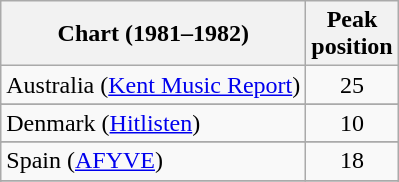<table class="wikitable sortable">
<tr>
<th>Chart (1981–1982)</th>
<th>Peak<br>position</th>
</tr>
<tr>
<td>Australia (<a href='#'>Kent Music Report</a>)</td>
<td align="center">25</td>
</tr>
<tr>
</tr>
<tr>
</tr>
<tr>
<td align="left">Denmark (<a href='#'>Hitlisten</a>)</td>
<td align="center">10</td>
</tr>
<tr>
</tr>
<tr>
</tr>
<tr>
</tr>
<tr>
</tr>
<tr>
<td>Spain (<a href='#'>AFYVE</a>)</td>
<td align="center">18</td>
</tr>
<tr>
</tr>
<tr>
</tr>
<tr>
</tr>
</table>
